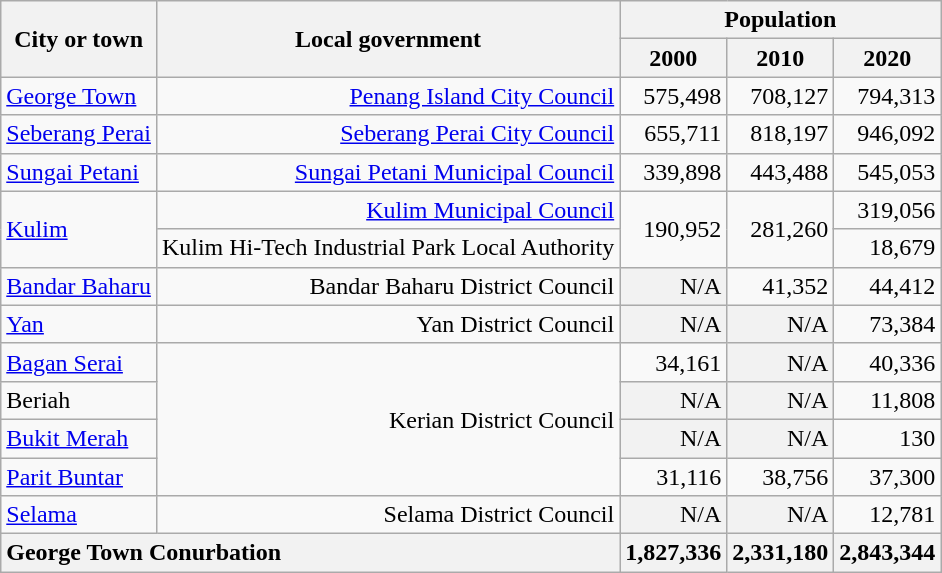<table class="wikitable">
<tr>
<th rowspan="2">City or town</th>
<th rowspan="2">Local government</th>
<th colspan="3">Population</th>
</tr>
<tr>
<th>2000</th>
<th>2010</th>
<th>2020</th>
</tr>
<tr>
<td><a href='#'>George Town</a></td>
<td align="right"><a href='#'>Penang Island City Council</a></td>
<td align="right">575,498</td>
<td align="right">708,127</td>
<td align="right">794,313</td>
</tr>
<tr>
<td><a href='#'>Seberang Perai</a></td>
<td align="right"><a href='#'>Seberang Perai City Council</a></td>
<td align="right">655,711</td>
<td align="right">818,197</td>
<td align="right">946,092</td>
</tr>
<tr>
<td><a href='#'>Sungai Petani</a></td>
<td align="right"><a href='#'>Sungai Petani Municipal Council</a></td>
<td align="right">339,898</td>
<td align="right">443,488</td>
<td align="right">545,053</td>
</tr>
<tr>
<td rowspan="2"><a href='#'>Kulim</a></td>
<td align="right"><a href='#'>Kulim Municipal Council</a></td>
<td rowspan="2" align="right">190,952</td>
<td rowspan="2" align="right">281,260</td>
<td align="right" align="right">319,056</td>
</tr>
<tr>
<td align="right">Kulim Hi-Tech Industrial Park Local Authority</td>
<td align="right">18,679</td>
</tr>
<tr>
<td><a href='#'>Bandar Baharu</a></td>
<td align="right">Bandar Baharu District Council</td>
<td style="background: #f2f2f2" align="right">N/A</td>
<td align="right">41,352</td>
<td align="right">44,412</td>
</tr>
<tr>
<td><a href='#'>Yan</a></td>
<td align="right">Yan District Council</td>
<td style="background: #f2f2f2" align="right">N/A</td>
<td style="background: #f2f2f2" align="right">N/A</td>
<td align="right">73,384</td>
</tr>
<tr>
<td><a href='#'>Bagan Serai</a></td>
<td rowspan="4" align="right">Kerian District Council</td>
<td align="right">34,161</td>
<td style="background: #f2f2f2" align="right">N/A</td>
<td align="right">40,336</td>
</tr>
<tr>
<td>Beriah</td>
<td style="background: #f2f2f2" align="right">N/A</td>
<td style="background: #f2f2f2" align="right">N/A</td>
<td align="right">11,808</td>
</tr>
<tr>
<td><a href='#'>Bukit Merah</a></td>
<td style="background: #f2f2f2" align="right">N/A</td>
<td style="background: #f2f2f2" align="right">N/A</td>
<td align="right">130</td>
</tr>
<tr>
<td><a href='#'>Parit Buntar</a></td>
<td align="right">31,116</td>
<td align="right">38,756</td>
<td align="right">37,300</td>
</tr>
<tr>
<td><a href='#'>Selama</a></td>
<td align="right">Selama District Council</td>
<td style="background: #f2f2f2" align="right">N/A</td>
<td style="background: #f2f2f2" align="right">N/A</td>
<td align="right">12,781</td>
</tr>
<tr>
<td colspan="2" style="background: #f2f2f2"><strong>George Town Conurbation</strong></td>
<td style="background: #f2f2f2" align="right"><strong>1,827,336</strong></td>
<td style="background: #f2f2f2" align="right"><strong>2,331,180</strong></td>
<td style="background: #f2f2f2" align="right"><strong>2,843,344</strong></td>
</tr>
</table>
